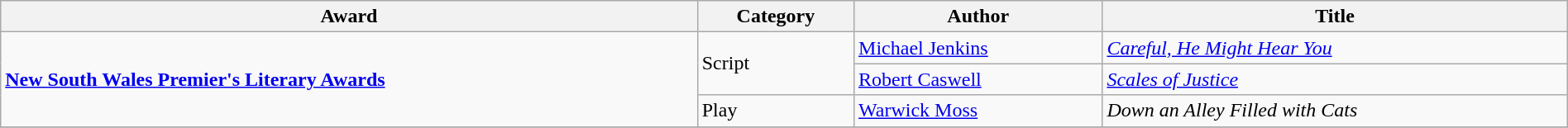<table class="wikitable" width=100%>
<tr>
<th>Award</th>
<th>Category</th>
<th>Author</th>
<th>Title</th>
</tr>
<tr>
<td rowspan=3><strong><a href='#'>New South Wales Premier's Literary Awards</a></strong></td>
<td rowspan=2>Script</td>
<td><a href='#'>Michael Jenkins</a></td>
<td><em><a href='#'>Careful, He Might Hear You</a></em></td>
</tr>
<tr>
<td><a href='#'>Robert Caswell</a></td>
<td><em><a href='#'>Scales of Justice</a></em></td>
</tr>
<tr>
<td>Play</td>
<td><a href='#'>Warwick Moss</a></td>
<td><em>Down an Alley Filled with Cats</em></td>
</tr>
<tr>
</tr>
</table>
